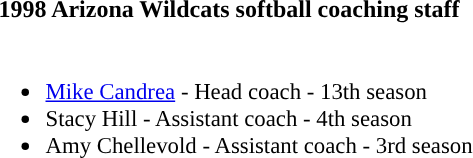<table class="toccolours">
<tr>
<th colspan=9>1998 Arizona Wildcats softball coaching staff</th>
</tr>
<tr>
<td style="text-align: left; font-size: 95%;" valign="top"><br><ul><li><a href='#'>Mike Candrea</a> - Head coach - 13th season</li><li>Stacy Hill - Assistant coach - 4th season</li><li>Amy Chellevold - Assistant coach - 3rd season</li></ul></td>
</tr>
</table>
